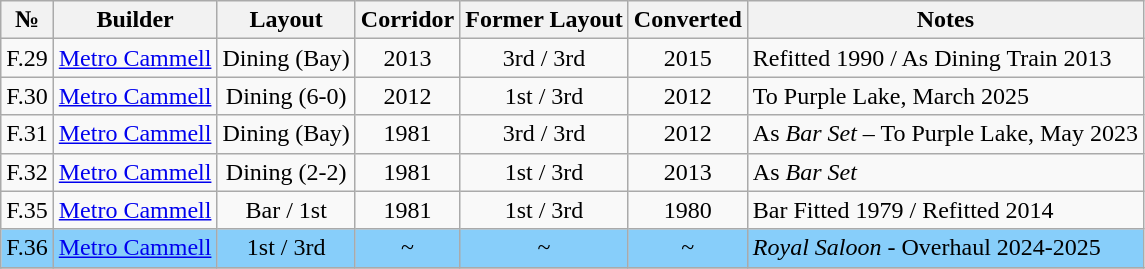<table class="wikitable">
<tr>
<th>№</th>
<th>Builder</th>
<th>Layout</th>
<th>Corridor</th>
<th>Former Layout</th>
<th>Converted</th>
<th>Notes</th>
</tr>
<tr>
<td align="center">F.29</td>
<td align="center"><a href='#'>Metro Cammell</a></td>
<td align="center">Dining (Bay)</td>
<td align="center">2013</td>
<td align="center">3rd / 3rd</td>
<td align="center">2015</td>
<td>Refitted 1990 / As Dining Train 2013</td>
</tr>
<tr>
<td align="center">F.30</td>
<td align="center"><a href='#'>Metro Cammell</a></td>
<td align="center">Dining (6-0)</td>
<td align="center">2012</td>
<td align="center">1st / 3rd</td>
<td align="center">2012</td>
<td>To Purple Lake, March 2025</td>
</tr>
<tr>
<td align="center">F.31</td>
<td align="center"><a href='#'>Metro Cammell</a></td>
<td align="center">Dining (Bay)</td>
<td align="center">1981</td>
<td align="center">3rd / 3rd</td>
<td align="center">2012</td>
<td>As <em>Bar Set</em>  – To Purple Lake, May 2023</td>
</tr>
<tr>
<td align="center">F.32</td>
<td align="center"><a href='#'>Metro Cammell</a></td>
<td align="center">Dining (2-2)</td>
<td align="center">1981</td>
<td align="center">1st / 3rd</td>
<td align="center">2013</td>
<td>As <em>Bar Set</em></td>
</tr>
<tr>
<td align="center">F.35</td>
<td align="center"><a href='#'>Metro Cammell</a></td>
<td align="center">Bar / 1st</td>
<td align="center">1981</td>
<td align="center">1st / 3rd</td>
<td align="center">1980</td>
<td>Bar Fitted 1979 / Refitted 2014</td>
</tr>
<tr bgcolor=#87cefa>
<td align="center">F.36</td>
<td align="center"><a href='#'>Metro Cammell</a></td>
<td align="center">1st / 3rd</td>
<td align="center">~</td>
<td align="center">~</td>
<td align="center">~</td>
<td><em>Royal Saloon</em> - Overhaul 2024-2025</td>
</tr>
<tr>
</tr>
</table>
